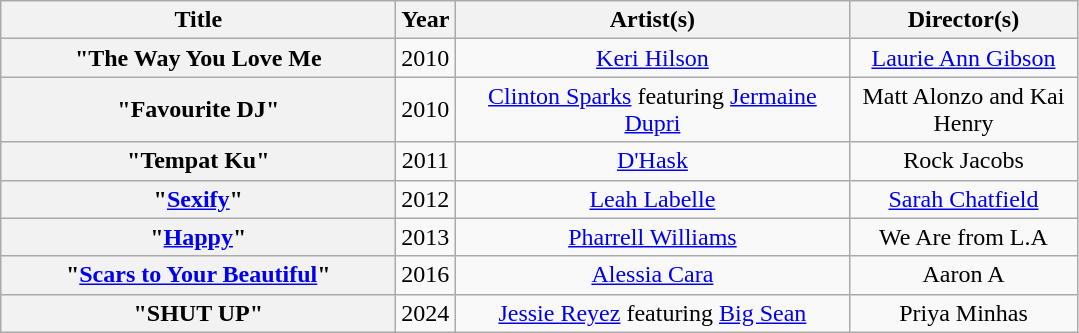<table class="wikitable plainrowheaders" style="text-align:center;">
<tr>
<th scope="col" style="width:16em;">Title</th>
<th scope="col">Year</th>
<th scope="col" style="width:16em;">Artist(s)</th>
<th scope="col" style="width:9em;">Director(s)</th>
</tr>
<tr>
<th scope="row">"The Way You Love Me</th>
<td>2010</td>
<td><a href='#'>Keri Hilson</a></td>
<td><a href='#'>Laurie Ann Gibson</a></td>
</tr>
<tr>
<th scope="row">"Favourite DJ"</th>
<td>2010</td>
<td><a href='#'>Clinton Sparks</a> featuring <a href='#'>Jermaine Dupri</a></td>
<td>Matt Alonzo and Kai Henry</td>
</tr>
<tr>
<th scope="row">"Tempat Ku"</th>
<td rowspan="1">2011</td>
<td><a href='#'>D'Hask</a></td>
<td>Rock Jacobs</td>
</tr>
<tr>
<th scope="row">"<a href='#'>Sexify</a>"</th>
<td rowspan="1">2012</td>
<td><a href='#'>Leah Labelle</a></td>
<td><a href='#'>Sarah Chatfield</a></td>
</tr>
<tr>
<th scope="row">"<a href='#'>Happy</a>"</th>
<td>2013</td>
<td><a href='#'>Pharrell Williams</a></td>
<td>We Are from L.A</td>
</tr>
<tr>
<th scope="row">"<a href='#'>Scars to Your Beautiful</a>"</th>
<td>2016</td>
<td><a href='#'>Alessia Cara</a></td>
<td>Aaron A</td>
</tr>
<tr>
<th scope="row">"SHUT UP"</th>
<td>2024</td>
<td><a href='#'>Jessie Reyez</a> featuring <a href='#'>Big Sean</a></td>
<td>Priya Minhas</td>
</tr>
</table>
